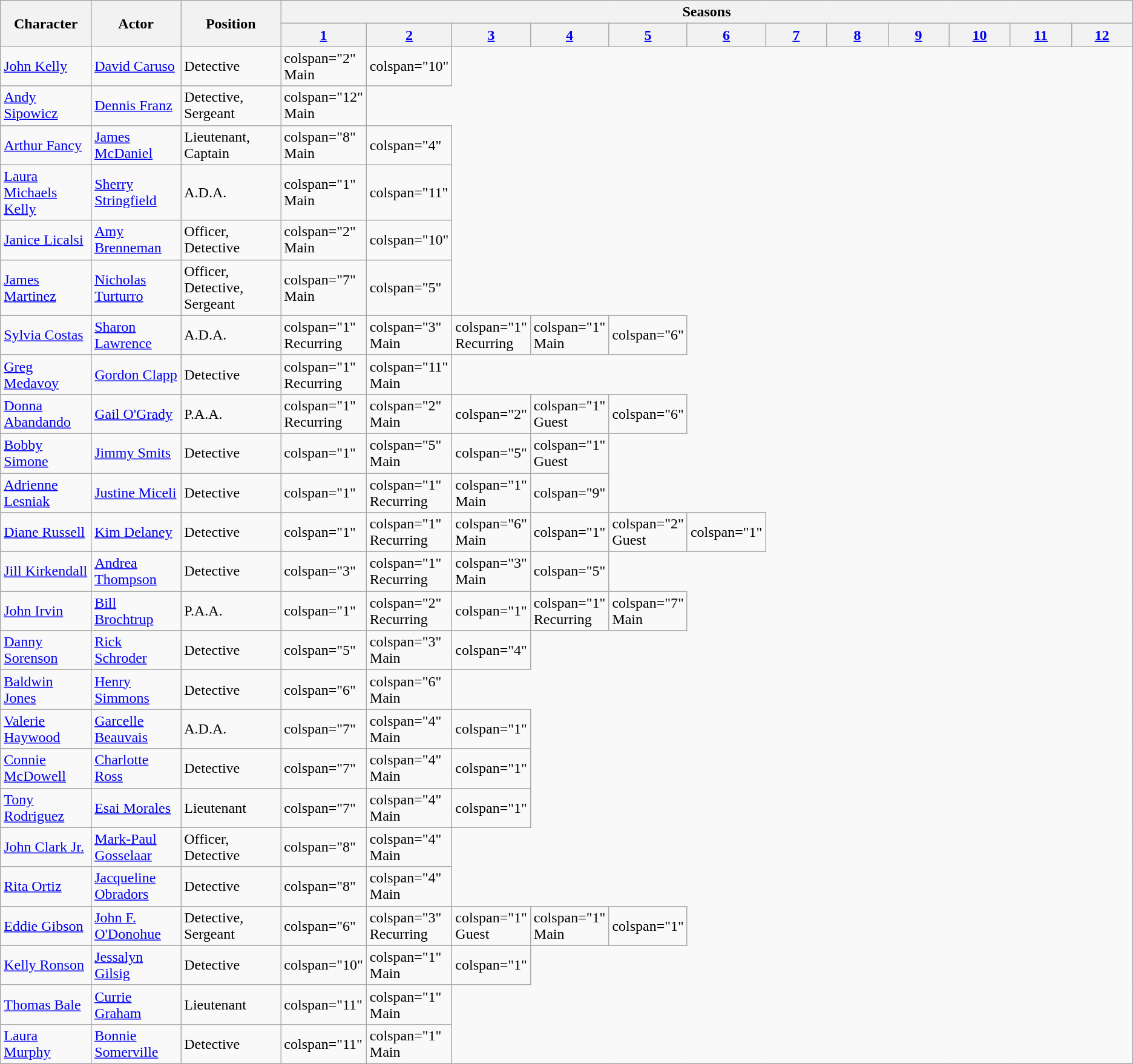<table class="wikitable">
<tr>
<th rowspan="2">Character</th>
<th rowspan="2">Actor</th>
<th rowspan="2">Position</th>
<th colspan="12">Seasons</th>
</tr>
<tr>
<th style="width:60px;"><a href='#'>1</a></th>
<th style="width:60px;"><a href='#'>2</a></th>
<th style="width:60px;"><a href='#'>3</a></th>
<th style="width:60px;"><a href='#'>4</a></th>
<th style="width:60px;"><a href='#'>5</a></th>
<th style="width:60px;"><a href='#'>6</a></th>
<th style="width:60px;"><a href='#'>7</a></th>
<th style="width:60px;"><a href='#'>8</a></th>
<th style="width:60px;"><a href='#'>9</a></th>
<th style="width:60px;"><a href='#'>10</a></th>
<th style="width:60px;"><a href='#'>11</a></th>
<th style="width:60px;"><a href='#'>12</a></th>
</tr>
<tr>
<td><a href='#'>John Kelly</a></td>
<td><a href='#'>David Caruso</a></td>
<td>Detective</td>
<td>colspan="2"  Main</td>
<td>colspan="10" </td>
</tr>
<tr>
<td><a href='#'>Andy Sipowicz</a></td>
<td><a href='#'>Dennis Franz</a></td>
<td>Detective, Sergeant</td>
<td>colspan="12"  Main</td>
</tr>
<tr>
<td><a href='#'>Arthur Fancy</a></td>
<td><a href='#'>James McDaniel</a></td>
<td>Lieutenant, Captain</td>
<td>colspan="8"  Main</td>
<td>colspan="4" </td>
</tr>
<tr>
<td><a href='#'>Laura Michaels Kelly</a></td>
<td><a href='#'>Sherry Stringfield</a></td>
<td>A.D.A.</td>
<td>colspan="1"  Main</td>
<td>colspan="11" </td>
</tr>
<tr>
<td><a href='#'>Janice Licalsi</a></td>
<td><a href='#'>Amy Brenneman</a></td>
<td>Officer, Detective</td>
<td>colspan="2"  Main</td>
<td>colspan="10" </td>
</tr>
<tr>
<td><a href='#'>James Martinez</a></td>
<td><a href='#'>Nicholas Turturro</a></td>
<td>Officer, Detective, Sergeant</td>
<td>colspan="7"  Main</td>
<td>colspan="5" </td>
</tr>
<tr>
<td><a href='#'>Sylvia Costas</a></td>
<td><a href='#'>Sharon Lawrence</a></td>
<td>A.D.A.</td>
<td>colspan="1"  Recurring</td>
<td>colspan="3"  Main</td>
<td>colspan="1"  Recurring</td>
<td>colspan="1"  Main</td>
<td>colspan="6" </td>
</tr>
<tr>
<td><a href='#'>Greg Medavoy</a></td>
<td><a href='#'>Gordon Clapp</a></td>
<td>Detective</td>
<td>colspan="1"  Recurring</td>
<td>colspan="11"  Main</td>
</tr>
<tr>
<td><a href='#'>Donna Abandando</a></td>
<td><a href='#'>Gail O'Grady</a></td>
<td>P.A.A.</td>
<td>colspan="1"  Recurring</td>
<td>colspan="2"  Main</td>
<td>colspan="2" </td>
<td>colspan="1"  Guest</td>
<td>colspan="6" </td>
</tr>
<tr>
<td><a href='#'>Bobby Simone</a></td>
<td><a href='#'>Jimmy Smits</a></td>
<td>Detective</td>
<td>colspan="1" </td>
<td>colspan="5"  Main</td>
<td>colspan="5" </td>
<td>colspan="1"  Guest</td>
</tr>
<tr>
<td><a href='#'>Adrienne Lesniak</a></td>
<td><a href='#'>Justine Miceli</a></td>
<td>Detective</td>
<td>colspan="1" </td>
<td>colspan="1"  Recurring</td>
<td>colspan="1"  Main</td>
<td>colspan="9" </td>
</tr>
<tr>
<td><a href='#'>Diane Russell</a></td>
<td><a href='#'>Kim Delaney</a></td>
<td>Detective</td>
<td>colspan="1" </td>
<td>colspan="1"  Recurring</td>
<td>colspan="6"  Main</td>
<td>colspan="1" </td>
<td>colspan="2"  Guest</td>
<td>colspan="1" </td>
</tr>
<tr>
<td><a href='#'>Jill Kirkendall</a></td>
<td><a href='#'>Andrea Thompson</a></td>
<td>Detective</td>
<td>colspan="3" </td>
<td>colspan="1"  Recurring</td>
<td>colspan="3"  Main</td>
<td>colspan="5" </td>
</tr>
<tr>
<td><a href='#'>John Irvin</a></td>
<td><a href='#'>Bill Brochtrup</a></td>
<td>P.A.A.</td>
<td>colspan="1" </td>
<td>colspan="2"  Recurring</td>
<td>colspan="1" </td>
<td>colspan="1"  Recurring</td>
<td>colspan="7"  Main</td>
</tr>
<tr>
<td><a href='#'>Danny Sorenson</a></td>
<td><a href='#'>Rick Schroder</a></td>
<td>Detective</td>
<td>colspan="5" </td>
<td>colspan="3"  Main</td>
<td>colspan="4" </td>
</tr>
<tr>
<td><a href='#'>Baldwin Jones</a></td>
<td><a href='#'>Henry Simmons</a></td>
<td>Detective</td>
<td>colspan="6" </td>
<td>colspan="6"  Main</td>
</tr>
<tr>
<td><a href='#'>Valerie Haywood</a></td>
<td><a href='#'>Garcelle Beauvais</a></td>
<td>A.D.A.</td>
<td>colspan="7" </td>
<td>colspan="4"  Main</td>
<td>colspan="1" </td>
</tr>
<tr>
<td><a href='#'>Connie McDowell</a></td>
<td><a href='#'>Charlotte Ross</a></td>
<td>Detective</td>
<td>colspan="7" </td>
<td>colspan="4"  Main</td>
<td>colspan="1" </td>
</tr>
<tr>
<td><a href='#'>Tony Rodriguez</a></td>
<td><a href='#'>Esai Morales</a></td>
<td>Lieutenant</td>
<td>colspan="7" </td>
<td>colspan="4"  Main</td>
<td>colspan="1" </td>
</tr>
<tr>
<td><a href='#'>John Clark Jr.</a></td>
<td><a href='#'>Mark-Paul Gosselaar</a></td>
<td>Officer, Detective</td>
<td>colspan="8" </td>
<td>colspan="4"  Main</td>
</tr>
<tr>
<td><a href='#'>Rita Ortiz</a></td>
<td><a href='#'>Jacqueline Obradors</a></td>
<td>Detective</td>
<td>colspan="8" </td>
<td>colspan="4"  Main</td>
</tr>
<tr>
<td><a href='#'>Eddie Gibson</a></td>
<td><a href='#'>John F. O'Donohue</a></td>
<td>Detective, Sergeant</td>
<td>colspan="6" </td>
<td>colspan="3"  Recurring</td>
<td>colspan="1"  Guest</td>
<td>colspan="1"  Main</td>
<td>colspan="1" </td>
</tr>
<tr>
<td><a href='#'>Kelly Ronson</a></td>
<td><a href='#'>Jessalyn Gilsig</a></td>
<td>Detective</td>
<td>colspan="10" </td>
<td>colspan="1"  Main</td>
<td>colspan="1" </td>
</tr>
<tr>
<td><a href='#'>Thomas Bale</a></td>
<td><a href='#'>Currie Graham</a></td>
<td>Lieutenant</td>
<td>colspan="11" </td>
<td>colspan="1"  Main</td>
</tr>
<tr>
<td><a href='#'>Laura Murphy</a></td>
<td><a href='#'>Bonnie Somerville</a></td>
<td>Detective</td>
<td>colspan="11" </td>
<td>colspan="1"  Main</td>
</tr>
</table>
